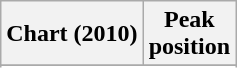<table class="wikitable sortable plainrowheaders" style="text-align:center">
<tr>
<th>Chart (2010)</th>
<th>Peak<br>position</th>
</tr>
<tr>
</tr>
<tr>
</tr>
<tr>
</tr>
<tr>
</tr>
</table>
